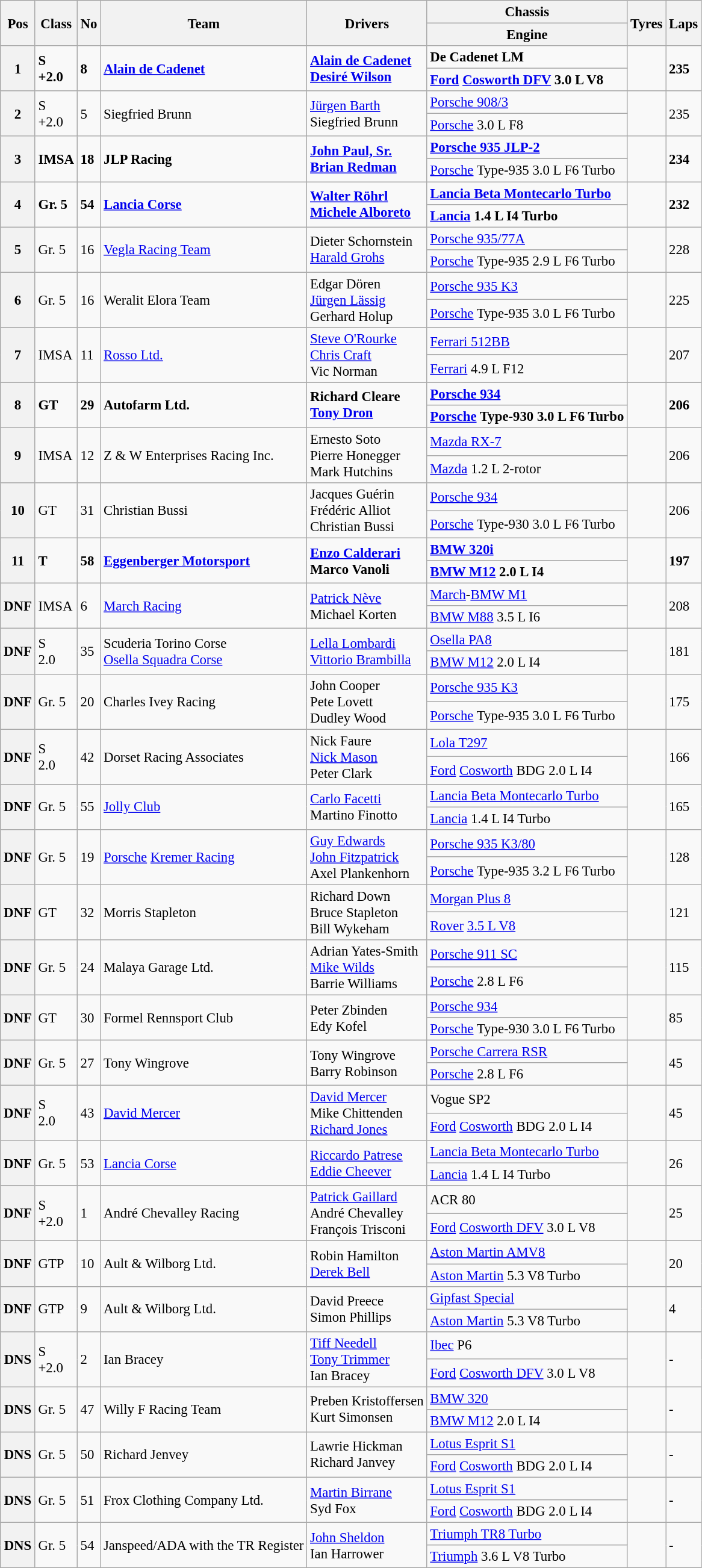<table class="wikitable" style="font-size: 95%;">
<tr>
<th rowspan=2>Pos</th>
<th rowspan=2>Class</th>
<th rowspan=2>No</th>
<th rowspan=2>Team</th>
<th rowspan=2>Drivers</th>
<th>Chassis</th>
<th rowspan=2>Tyres</th>
<th rowspan=2>Laps</th>
</tr>
<tr>
<th>Engine</th>
</tr>
<tr style="font-weight:bold">
<th rowspan=2>1</th>
<td rowspan=2>S<br>+2.0</td>
<td rowspan=2>8</td>
<td rowspan=2> <a href='#'>Alain de Cadenet</a></td>
<td rowspan=2> <a href='#'>Alain de Cadenet</a><br> <a href='#'>Desiré Wilson</a></td>
<td>De Cadenet LM</td>
<td rowspan=2></td>
<td rowspan=2>235</td>
</tr>
<tr style="font-weight:bold">
<td><a href='#'>Ford</a> <a href='#'>Cosworth DFV</a> 3.0 L V8</td>
</tr>
<tr>
<th rowspan=2>2</th>
<td rowspan=2>S<br>+2.0</td>
<td rowspan=2>5</td>
<td rowspan=2> Siegfried Brunn</td>
<td rowspan=2> <a href='#'>Jürgen Barth</a><br> Siegfried Brunn</td>
<td><a href='#'>Porsche 908/3</a></td>
<td rowspan=2></td>
<td rowspan=2>235</td>
</tr>
<tr>
<td><a href='#'>Porsche</a> 3.0 L F8</td>
</tr>
<tr style="font-weight:bold">
<th rowspan=2>3</th>
<td rowspan=2>IMSA</td>
<td rowspan=2>18</td>
<td rowspan=2> JLP Racing</td>
<td rowspan=2> <a href='#'>John Paul, Sr.</a><br> <a href='#'>Brian Redman</a></td>
<td><a href='#'>Porsche 935 JLP-2</a></td>
<td rowspan=2></td>
<td rowspan=2>234</td>
</tr>
<tr>
<td><a href='#'>Porsche</a> Type-935 3.0 L F6 Turbo</td>
</tr>
<tr style="font-weight:bold">
<th rowspan=2>4</th>
<td rowspan=2>Gr. 5</td>
<td rowspan=2>54</td>
<td rowspan=2> <a href='#'>Lancia Corse</a></td>
<td rowspan=2> <a href='#'>Walter Röhrl</a><br> <a href='#'>Michele Alboreto</a></td>
<td><a href='#'>Lancia Beta Montecarlo Turbo</a></td>
<td rowspan=2></td>
<td rowspan=2>232</td>
</tr>
<tr style="font-weight:bold">
<td><a href='#'>Lancia</a> 1.4 L I4 Turbo</td>
</tr>
<tr>
<th rowspan=2>5</th>
<td rowspan=2>Gr. 5</td>
<td rowspan=2>16</td>
<td rowspan=2> <a href='#'>Vegla Racing Team</a></td>
<td rowspan=2> Dieter Schornstein<br> <a href='#'>Harald Grohs</a></td>
<td><a href='#'>Porsche 935/77A</a></td>
<td rowspan=2></td>
<td rowspan=2>228</td>
</tr>
<tr>
<td><a href='#'>Porsche</a> Type-935 2.9 L F6 Turbo</td>
</tr>
<tr>
<th rowspan=2>6</th>
<td rowspan=2>Gr. 5</td>
<td rowspan=2>16</td>
<td rowspan=2> Weralit Elora Team</td>
<td rowspan=2> Edgar Dören<br> <a href='#'>Jürgen Lässig</a><br> Gerhard Holup</td>
<td><a href='#'>Porsche 935 K3</a></td>
<td rowspan=2></td>
<td rowspan=2>225</td>
</tr>
<tr>
<td><a href='#'>Porsche</a> Type-935 3.0 L F6 Turbo</td>
</tr>
<tr>
<th rowspan=2>7</th>
<td rowspan=2>IMSA</td>
<td rowspan=2>11</td>
<td rowspan=2> <a href='#'>Rosso Ltd.</a></td>
<td rowspan=2> <a href='#'>Steve O'Rourke</a><br> <a href='#'>Chris Craft</a><br> Vic Norman</td>
<td><a href='#'>Ferrari 512BB</a></td>
<td rowspan=2></td>
<td rowspan=2>207</td>
</tr>
<tr>
<td><a href='#'>Ferrari</a> 4.9 L F12</td>
</tr>
<tr style="font-weight:bold">
<th rowspan=2>8</th>
<td rowspan=2>GT</td>
<td rowspan=2>29</td>
<td rowspan=2> Autofarm Ltd.</td>
<td rowspan=2> Richard Cleare<br> <a href='#'>Tony Dron</a></td>
<td><a href='#'>Porsche 934</a></td>
<td rowspan=2></td>
<td rowspan=2>206</td>
</tr>
<tr style="font-weight:bold">
<td><a href='#'>Porsche</a> Type-930 3.0 L F6 Turbo</td>
</tr>
<tr>
<th rowspan=2>9</th>
<td rowspan=2>IMSA</td>
<td rowspan=2>12</td>
<td rowspan=2> Z & W Enterprises Racing Inc.</td>
<td rowspan=2> Ernesto Soto<br> Pierre Honegger<br> Mark Hutchins</td>
<td><a href='#'>Mazda RX-7</a></td>
<td rowspan=2></td>
<td rowspan=2>206</td>
</tr>
<tr>
<td><a href='#'>Mazda</a> 1.2 L 2-rotor</td>
</tr>
<tr>
<th rowspan=2>10</th>
<td rowspan=2>GT</td>
<td rowspan=2>31</td>
<td rowspan=2> Christian Bussi</td>
<td rowspan=2> Jacques Guérin<br> Frédéric Alliot<br> Christian Bussi</td>
<td><a href='#'>Porsche 934</a></td>
<td rowspan=2></td>
<td rowspan=2>206</td>
</tr>
<tr>
<td><a href='#'>Porsche</a> Type-930 3.0 L F6 Turbo</td>
</tr>
<tr style="font-weight:bold">
<th rowspan=2>11</th>
<td rowspan=2>T</td>
<td rowspan=2>58</td>
<td rowspan=2> <a href='#'>Eggenberger Motorsport</a></td>
<td rowspan=2> <a href='#'>Enzo Calderari</a><br> Marco Vanoli</td>
<td><a href='#'>BMW 320i</a></td>
<td rowspan=2></td>
<td rowspan=2>197</td>
</tr>
<tr style="font-weight:bold">
<td><a href='#'>BMW M12</a> 2.0 L I4</td>
</tr>
<tr>
<th rowspan=2>DNF</th>
<td rowspan=2>IMSA</td>
<td rowspan=2>6</td>
<td rowspan=2> <a href='#'>March Racing</a></td>
<td rowspan=2> <a href='#'>Patrick Nève</a><br> Michael Korten</td>
<td><a href='#'>March</a>-<a href='#'>BMW M1</a></td>
<td rowspan=2></td>
<td rowspan=2>208</td>
</tr>
<tr>
<td><a href='#'>BMW M88</a> 3.5 L I6</td>
</tr>
<tr>
<th rowspan=2>DNF</th>
<td rowspan=2>S<br>2.0</td>
<td rowspan=2>35</td>
<td rowspan=2> Scuderia Torino Corse<br> <a href='#'>Osella Squadra Corse</a></td>
<td rowspan=2> <a href='#'>Lella Lombardi</a><br> <a href='#'>Vittorio Brambilla</a></td>
<td><a href='#'>Osella PA8</a></td>
<td rowspan=2></td>
<td rowspan=2>181</td>
</tr>
<tr>
<td><a href='#'>BMW M12</a> 2.0 L I4</td>
</tr>
<tr>
<th rowspan=2>DNF</th>
<td rowspan=2>Gr. 5</td>
<td rowspan=2>20</td>
<td rowspan=2> Charles Ivey Racing</td>
<td rowspan=2> John Cooper<br> Pete Lovett<br> Dudley Wood</td>
<td><a href='#'>Porsche 935 K3</a></td>
<td rowspan=2></td>
<td rowspan=2>175</td>
</tr>
<tr>
<td><a href='#'>Porsche</a> Type-935 3.0 L F6 Turbo</td>
</tr>
<tr>
<th rowspan=2>DNF</th>
<td rowspan=2>S<br>2.0</td>
<td rowspan=2>42</td>
<td rowspan=2> Dorset Racing Associates</td>
<td rowspan=2> Nick Faure<br> <a href='#'>Nick Mason</a><br> Peter Clark</td>
<td><a href='#'>Lola T297</a></td>
<td rowspan=2></td>
<td rowspan=2>166</td>
</tr>
<tr>
<td><a href='#'>Ford</a> <a href='#'>Cosworth</a> BDG 2.0 L I4</td>
</tr>
<tr>
<th rowspan=2>DNF</th>
<td rowspan=2>Gr. 5</td>
<td rowspan=2>55</td>
<td rowspan=2> <a href='#'>Jolly Club</a></td>
<td rowspan=2> <a href='#'>Carlo Facetti</a><br> Martino Finotto</td>
<td><a href='#'>Lancia Beta Montecarlo Turbo</a></td>
<td rowspan=2></td>
<td rowspan=2>165</td>
</tr>
<tr>
<td><a href='#'>Lancia</a> 1.4 L I4 Turbo</td>
</tr>
<tr>
<th rowspan=2>DNF</th>
<td rowspan=2>Gr. 5</td>
<td rowspan=2>19</td>
<td rowspan=2> <a href='#'>Porsche</a> <a href='#'>Kremer Racing</a></td>
<td rowspan=2> <a href='#'>Guy Edwards</a><br> <a href='#'>John Fitzpatrick</a><br> Axel Plankenhorn</td>
<td><a href='#'>Porsche 935 K3/80</a></td>
<td rowspan=2></td>
<td rowspan=2>128</td>
</tr>
<tr>
<td><a href='#'>Porsche</a> Type-935 3.2 L F6 Turbo</td>
</tr>
<tr>
<th rowspan=2>DNF</th>
<td rowspan=2>GT</td>
<td rowspan=2>32</td>
<td rowspan=2> Morris Stapleton</td>
<td rowspan=2> Richard Down<br> Bruce Stapleton<br> Bill Wykeham</td>
<td><a href='#'>Morgan Plus 8</a></td>
<td rowspan=2></td>
<td rowspan=2>121</td>
</tr>
<tr>
<td><a href='#'>Rover</a> <a href='#'>3.5 L V8</a></td>
</tr>
<tr>
<th rowspan=2>DNF</th>
<td rowspan=2>Gr. 5</td>
<td rowspan=2>24</td>
<td rowspan=2> Malaya Garage Ltd.</td>
<td rowspan=2> Adrian Yates-Smith<br> <a href='#'>Mike Wilds</a><br> Barrie Williams</td>
<td><a href='#'>Porsche 911 SC</a></td>
<td rowspan=2></td>
<td rowspan=2>115</td>
</tr>
<tr>
<td><a href='#'>Porsche</a> 2.8 L F6</td>
</tr>
<tr>
<th rowspan=2>DNF</th>
<td rowspan=2>GT</td>
<td rowspan=2>30</td>
<td rowspan=2> Formel Rennsport Club</td>
<td rowspan=2> Peter Zbinden<br> Edy Kofel</td>
<td><a href='#'>Porsche 934</a></td>
<td rowspan=2></td>
<td rowspan=2>85</td>
</tr>
<tr>
<td><a href='#'>Porsche</a> Type-930 3.0 L F6 Turbo</td>
</tr>
<tr>
<th rowspan=2>DNF</th>
<td rowspan=2>Gr. 5</td>
<td rowspan=2>27</td>
<td rowspan=2> Tony Wingrove</td>
<td rowspan=2> Tony Wingrove<br> Barry Robinson</td>
<td><a href='#'>Porsche Carrera RSR</a></td>
<td rowspan=2></td>
<td rowspan=2>45</td>
</tr>
<tr>
<td><a href='#'>Porsche</a> 2.8 L F6</td>
</tr>
<tr>
<th rowspan=2>DNF</th>
<td rowspan=2>S<br>2.0</td>
<td rowspan=2>43</td>
<td rowspan=2> <a href='#'>David Mercer</a></td>
<td rowspan=2> <a href='#'>David Mercer</a><br> Mike Chittenden<br> <a href='#'>Richard Jones</a></td>
<td>Vogue SP2</td>
<td rowspan=2></td>
<td rowspan=2>45</td>
</tr>
<tr>
<td><a href='#'>Ford</a> <a href='#'>Cosworth</a> BDG 2.0 L I4</td>
</tr>
<tr>
<th rowspan=2>DNF</th>
<td rowspan=2>Gr. 5</td>
<td rowspan=2>53</td>
<td rowspan=2> <a href='#'>Lancia Corse</a></td>
<td rowspan=2> <a href='#'>Riccardo Patrese</a><br> <a href='#'>Eddie Cheever</a></td>
<td><a href='#'>Lancia Beta Montecarlo Turbo</a></td>
<td rowspan=2></td>
<td rowspan=2>26</td>
</tr>
<tr>
<td><a href='#'>Lancia</a> 1.4 L I4 Turbo</td>
</tr>
<tr>
<th rowspan=2>DNF</th>
<td rowspan=2>S<br>+2.0</td>
<td rowspan=2>1</td>
<td rowspan=2> André Chevalley Racing</td>
<td rowspan=2> <a href='#'>Patrick Gaillard</a><br> André Chevalley<br> François Trisconi</td>
<td>ACR 80</td>
<td rowspan=2></td>
<td rowspan=2>25</td>
</tr>
<tr>
<td><a href='#'>Ford</a> <a href='#'>Cosworth DFV</a> 3.0 L V8</td>
</tr>
<tr>
<th rowspan=2>DNF</th>
<td rowspan=2>GTP</td>
<td rowspan=2>10</td>
<td rowspan=2> Ault & Wilborg Ltd.</td>
<td rowspan=2> Robin Hamilton<br> <a href='#'>Derek Bell</a></td>
<td><a href='#'>Aston Martin AMV8</a></td>
<td rowspan=2></td>
<td rowspan=2>20</td>
</tr>
<tr>
<td><a href='#'>Aston Martin</a> 5.3 V8 Turbo</td>
</tr>
<tr>
<th rowspan=2>DNF</th>
<td rowspan=2>GTP</td>
<td rowspan=2>9</td>
<td rowspan=2> Ault & Wilborg Ltd.</td>
<td rowspan=2> David Preece<br> Simon Phillips</td>
<td><a href='#'>Gipfast Special</a></td>
<td rowspan=2></td>
<td rowspan=2>4</td>
</tr>
<tr>
<td><a href='#'>Aston Martin</a> 5.3 V8 Turbo</td>
</tr>
<tr>
<th rowspan=2>DNS</th>
<td rowspan=2>S<br>+2.0</td>
<td rowspan=2>2</td>
<td rowspan=2> Ian Bracey</td>
<td rowspan=2> <a href='#'>Tiff Needell</a><br> <a href='#'>Tony Trimmer</a><br> Ian Bracey</td>
<td><a href='#'>Ibec</a> P6</td>
<td rowspan=2></td>
<td rowspan=2>-</td>
</tr>
<tr>
<td><a href='#'>Ford</a> <a href='#'>Cosworth DFV</a> 3.0 L V8</td>
</tr>
<tr>
<th rowspan=2>DNS</th>
<td rowspan=2>Gr. 5</td>
<td rowspan=2>47</td>
<td rowspan=2> Willy F Racing Team</td>
<td rowspan=2> Preben Kristoffersen<br> Kurt Simonsen</td>
<td><a href='#'>BMW 320</a></td>
<td rowspan=2></td>
<td rowspan=2>-</td>
</tr>
<tr>
<td><a href='#'>BMW M12</a> 2.0 L I4</td>
</tr>
<tr>
<th rowspan=2>DNS</th>
<td rowspan=2>Gr. 5</td>
<td rowspan=2>50</td>
<td rowspan=2> Richard Jenvey</td>
<td rowspan=2> Lawrie Hickman<br> Richard Janvey</td>
<td><a href='#'>Lotus Esprit S1</a></td>
<td rowspan=2></td>
<td rowspan=2>-</td>
</tr>
<tr>
<td><a href='#'>Ford</a> <a href='#'>Cosworth</a> BDG 2.0 L I4</td>
</tr>
<tr>
<th rowspan=2>DNS</th>
<td rowspan=2>Gr. 5</td>
<td rowspan=2>51</td>
<td rowspan=2> Frox Clothing Company Ltd.</td>
<td rowspan=2> <a href='#'>Martin Birrane</a><br> Syd Fox</td>
<td><a href='#'>Lotus Esprit S1</a></td>
<td rowspan=2></td>
<td rowspan=2>-</td>
</tr>
<tr>
<td><a href='#'>Ford</a> <a href='#'>Cosworth</a> BDG 2.0 L I4</td>
</tr>
<tr>
<th rowspan=2>DNS</th>
<td rowspan=2>Gr. 5</td>
<td rowspan=2>54</td>
<td rowspan=2> Janspeed/ADA with the TR Register</td>
<td rowspan=2> <a href='#'>John Sheldon</a><br> Ian Harrower</td>
<td><a href='#'>Triumph TR8 Turbo</a></td>
<td rowspan=2></td>
<td rowspan=2>-</td>
</tr>
<tr>
<td><a href='#'>Triumph</a> 3.6 L V8 Turbo</td>
</tr>
</table>
